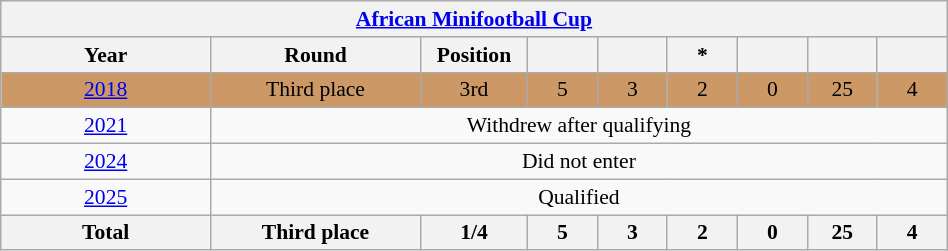<table class="wikitable" style="font-size:90%; text-align:center;" width="50%">
<tr>
<th colspan="9"><a href='#'>African Minifootball Cup</a></th>
</tr>
<tr>
<th width="15%">Year</th>
<th width="15%">Round</th>
<th width="5%">Position</th>
<th width="5%"></th>
<th width="5%"></th>
<th width="5%">*</th>
<th width="5%"></th>
<th width="5%"></th>
<th width="5%"></th>
</tr>
<tr bgcolor=#cc9966>
<td> <a href='#'>2018</a></td>
<td>Third place</td>
<td>3rd</td>
<td>5</td>
<td>3</td>
<td>2</td>
<td>0</td>
<td>25</td>
<td>4</td>
</tr>
<tr>
<td> <a href='#'>2021</a></td>
<td colspan="8">Withdrew after qualifying</td>
</tr>
<tr>
<td> <a href='#'>2024</a></td>
<td colspan="8">Did not enter</td>
</tr>
<tr>
<td> <a href='#'>2025</a></td>
<td colspan="8">Qualified</td>
</tr>
<tr>
<th>Total</th>
<th>Third place</th>
<th>1/4</th>
<th>5</th>
<th>3</th>
<th>2</th>
<th>0</th>
<th>25</th>
<th>4</th>
</tr>
</table>
